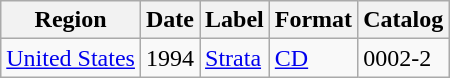<table class="wikitable">
<tr>
<th>Region</th>
<th>Date</th>
<th>Label</th>
<th>Format</th>
<th>Catalog</th>
</tr>
<tr>
<td><a href='#'>United States</a></td>
<td>1994</td>
<td><a href='#'>Strata</a></td>
<td><a href='#'>CD</a></td>
<td>0002-2</td>
</tr>
</table>
